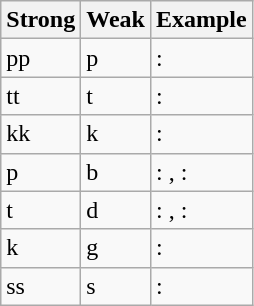<table class="wikitable">
<tr>
<th>Strong</th>
<th>Weak</th>
<th>Example</th>
</tr>
<tr>
<td>pp</td>
<td>p</td>
<td>: </td>
</tr>
<tr>
<td>tt</td>
<td>t</td>
<td>: </td>
</tr>
<tr>
<td>kk</td>
<td>k</td>
<td>: </td>
</tr>
<tr>
<td>p</td>
<td>b</td>
<td>: , : </td>
</tr>
<tr>
<td>t</td>
<td>d</td>
<td>: , : </td>
</tr>
<tr>
<td>k</td>
<td>g</td>
<td>: </td>
</tr>
<tr>
<td>ss</td>
<td>s</td>
<td>: </td>
</tr>
</table>
